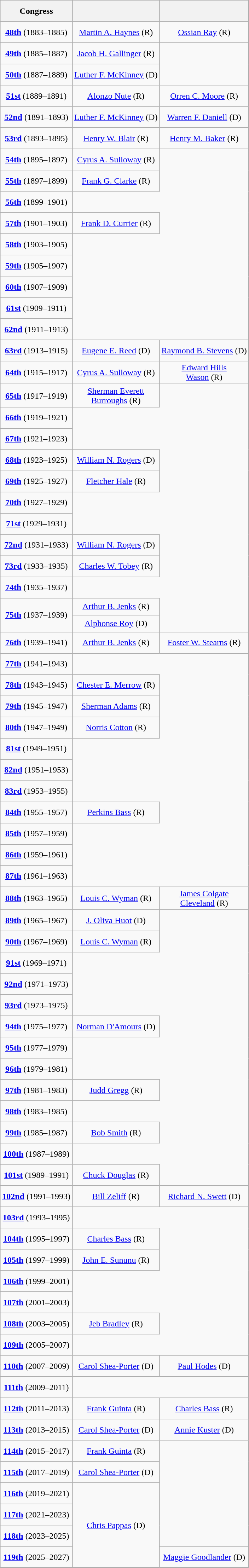<table class="wikitable sticky-header" style="text-align:center">
<tr style="height:2.5em">
<th>Congress</th>
<th></th>
<th></th>
</tr>
<tr style="height:2.5em">
<td><strong><a href='#'>48th</a></strong> (1883–1885)</td>
<td><a href='#'>Martin A. Haynes</a> (R)</td>
<td><a href='#'>Ossian Ray</a> (R)</td>
</tr>
<tr style="height:2.5em">
<td><strong><a href='#'>49th</a></strong> (1885–1887)</td>
<td><a href='#'>Jacob H. Gallinger</a> (R)</td>
</tr>
<tr style="height:2.5em">
<td><strong><a href='#'>50th</a></strong> (1887–1889)</td>
<td><a href='#'>Luther F. McKinney</a> (D)</td>
</tr>
<tr style="height:2.5em">
<td><strong><a href='#'>51st</a></strong> (1889–1891)</td>
<td><a href='#'>Alonzo Nute</a> (R)</td>
<td><a href='#'>Orren C. Moore</a> (R)</td>
</tr>
<tr style="height:2.5em">
<td><strong><a href='#'>52nd</a></strong> (1891–1893)</td>
<td><a href='#'>Luther F. McKinney</a> (D)</td>
<td><a href='#'>Warren F. Daniell</a> (D)</td>
</tr>
<tr style="height:2.5em">
<td><strong><a href='#'>53rd</a></strong> (1893–1895)</td>
<td><a href='#'>Henry W. Blair</a> (R)</td>
<td><a href='#'>Henry M. Baker</a> (R)</td>
</tr>
<tr style="height:2.5em">
<td><strong><a href='#'>54th</a></strong> (1895–1897)</td>
<td><a href='#'>Cyrus A. Sulloway</a> (R)</td>
</tr>
<tr style="height:2.5em">
<td><strong><a href='#'>55th</a></strong> (1897–1899)</td>
<td><a href='#'>Frank G. Clarke</a> (R)</td>
</tr>
<tr style="height:2.5em">
<td><strong><a href='#'>56th</a></strong> (1899–1901)</td>
</tr>
<tr style="height:2.5em">
<td><strong><a href='#'>57th</a></strong> (1901–1903)</td>
<td><a href='#'>Frank D. Currier</a> (R)</td>
</tr>
<tr style="height:2.5em">
<td><strong><a href='#'>58th</a></strong> (1903–1905)</td>
</tr>
<tr style="height:2.5em">
<td><strong><a href='#'>59th</a></strong> (1905–1907)</td>
</tr>
<tr style="height:2.5em">
<td><strong><a href='#'>60th</a></strong> (1907–1909)</td>
</tr>
<tr style="height:2.5em">
<td><strong><a href='#'>61st</a></strong> (1909–1911)</td>
</tr>
<tr style="height:2.5em">
<td><strong><a href='#'>62nd</a></strong> (1911–1913)</td>
</tr>
<tr style="height:2.5em">
<td><strong><a href='#'>63rd</a></strong> (1913–1915)</td>
<td><a href='#'>Eugene E. Reed</a> (D)</td>
<td><a href='#'>Raymond B. Stevens</a> (D)</td>
</tr>
<tr style="height:2.5em">
<td><strong><a href='#'>64th</a></strong> (1915–1917)</td>
<td><a href='#'>Cyrus A. Sulloway</a> (R)</td>
<td><a href='#'>Edward Hills<br>Wason</a> (R)</td>
</tr>
<tr style="height:2.5em">
<td><strong><a href='#'>65th</a></strong> (1917–1919)</td>
<td><a href='#'>Sherman Everett<br>Burroughs</a> (R)</td>
</tr>
<tr style="height:2.5em">
<td><strong><a href='#'>66th</a></strong> (1919–1921)</td>
</tr>
<tr style="height:2.5em">
<td><strong><a href='#'>67th</a></strong> (1921–1923)</td>
</tr>
<tr style="height:2.5em">
<td><strong><a href='#'>68th</a></strong> (1923–1925)</td>
<td><a href='#'>William N. Rogers</a> (D)</td>
</tr>
<tr style="height:2.5em">
<td><strong><a href='#'>69th</a></strong> (1925–1927)</td>
<td><a href='#'>Fletcher Hale</a> (R)</td>
</tr>
<tr style="height:2.5em">
<td><strong><a href='#'>70th</a></strong> (1927–1929)</td>
</tr>
<tr style="height:2.5em">
<td><strong><a href='#'>71st</a></strong> (1929–1931)</td>
</tr>
<tr style="height:2.5em">
<td><strong><a href='#'>72nd</a></strong> (1931–1933)</td>
<td><a href='#'>William N. Rogers</a> (D)</td>
</tr>
<tr style="height:2.5em">
<td><strong><a href='#'>73rd</a></strong> (1933–1935)</td>
<td><a href='#'>Charles W. Tobey</a> (R)</td>
</tr>
<tr style="height:2.5em">
<td><strong><a href='#'>74th</a></strong> (1935–1937)</td>
</tr>
<tr style="height:2em">
<td rowspan=2><strong><a href='#'>75th</a></strong> (1937–1939)</td>
<td><a href='#'>Arthur B. Jenks</a> (R)</td>
</tr>
<tr style="height:2em">
<td><a href='#'>Alphonse Roy</a> (D)</td>
</tr>
<tr style="height:2.5em">
<td><strong><a href='#'>76th</a></strong> (1939–1941)</td>
<td><a href='#'>Arthur B. Jenks</a> (R)</td>
<td><a href='#'>Foster W. Stearns</a> (R)</td>
</tr>
<tr style="height:2.5em">
<td><strong><a href='#'>77th</a></strong> (1941–1943)</td>
</tr>
<tr style="height:2.5em">
<td><strong><a href='#'>78th</a></strong> (1943–1945)</td>
<td><a href='#'>Chester E. Merrow</a> (R)</td>
</tr>
<tr style="height:2.5em">
<td><strong><a href='#'>79th</a></strong> (1945–1947)</td>
<td><a href='#'>Sherman Adams</a> (R)</td>
</tr>
<tr style="height:2.5em">
<td><strong><a href='#'>80th</a></strong> (1947–1949)</td>
<td><a href='#'>Norris Cotton</a> (R)</td>
</tr>
<tr style="height:2.5em">
<td><strong><a href='#'>81st</a></strong> (1949–1951)</td>
</tr>
<tr style="height:2.5em">
<td><strong><a href='#'>82nd</a></strong> (1951–1953)</td>
</tr>
<tr style="height:2.5em">
<td><strong><a href='#'>83rd</a></strong> (1953–1955)</td>
</tr>
<tr style="height:2.5em">
<td><strong><a href='#'>84th</a></strong> (1955–1957)</td>
<td><a href='#'>Perkins Bass</a> (R)</td>
</tr>
<tr style="height:2.5em">
<td><strong><a href='#'>85th</a></strong> (1957–1959)</td>
</tr>
<tr style="height:2.5em">
<td><strong><a href='#'>86th</a></strong> (1959–1961)</td>
</tr>
<tr style="height:2.5em">
<td><strong><a href='#'>87th</a></strong> (1961–1963)</td>
</tr>
<tr style="height:2.5em">
<td><strong><a href='#'>88th</a></strong> (1963–1965)</td>
<td><a href='#'>Louis C. Wyman</a> (R)</td>
<td><a href='#'>James Colgate<br>Cleveland</a> (R)</td>
</tr>
<tr style="height:2.5em">
<td><strong><a href='#'>89th</a></strong> (1965–1967)</td>
<td><a href='#'>J. Oliva Huot</a> (D)</td>
</tr>
<tr style="height:2.5em">
<td><strong><a href='#'>90th</a></strong> (1967–1969)</td>
<td><a href='#'>Louis C. Wyman</a> (R)</td>
</tr>
<tr style="height:2.5em">
<td><strong><a href='#'>91st</a></strong> (1969–1971)</td>
</tr>
<tr style="height:2.5em">
<td><strong><a href='#'>92nd</a></strong> (1971–1973)</td>
</tr>
<tr style="height:2.5em">
<td><strong><a href='#'>93rd</a></strong> (1973–1975)</td>
</tr>
<tr style="height:2.5em">
<td><strong><a href='#'>94th</a></strong> (1975–1977)</td>
<td><a href='#'>Norman D'Amours</a> (D)</td>
</tr>
<tr style="height:2.5em">
<td><strong><a href='#'>95th</a></strong> (1977–1979)</td>
</tr>
<tr style="height:2.5em">
<td><strong><a href='#'>96th</a></strong> (1979–1981)</td>
</tr>
<tr style="height:2.5em">
<td><strong><a href='#'>97th</a></strong> (1981–1983)</td>
<td><a href='#'>Judd Gregg</a> (R)</td>
</tr>
<tr style="height:2.5em">
<td><strong><a href='#'>98th</a></strong> (1983–1985)</td>
</tr>
<tr style="height:2.5em">
<td><strong><a href='#'>99th</a></strong> (1985–1987)</td>
<td><a href='#'>Bob Smith</a> (R)</td>
</tr>
<tr style="height:2.5em">
<td><strong><a href='#'>100th</a></strong> (1987–1989)</td>
</tr>
<tr style="height:2.5em">
<td><strong><a href='#'>101st</a></strong> (1989–1991)</td>
<td><a href='#'>Chuck Douglas</a> (R)</td>
</tr>
<tr style="height:2.5em">
<td><strong><a href='#'>102nd</a></strong> (1991–1993)</td>
<td><a href='#'>Bill Zeliff</a> (R)</td>
<td><a href='#'>Richard N. Swett</a> (D)</td>
</tr>
<tr style="height:2.5em">
<td><strong><a href='#'>103rd</a></strong> (1993–1995)</td>
</tr>
<tr style="height:2.5em">
<td><strong><a href='#'>104th</a></strong> (1995–1997)</td>
<td><a href='#'>Charles Bass</a> (R)</td>
</tr>
<tr style="height:2.5em">
<td><strong><a href='#'>105th</a></strong> (1997–1999)</td>
<td><a href='#'>John E. Sununu</a> (R)</td>
</tr>
<tr style="height:2.5em">
<td><strong><a href='#'>106th</a></strong> (1999–2001)</td>
</tr>
<tr style="height:2.5em">
<td><strong><a href='#'>107th</a></strong> (2001–2003)</td>
</tr>
<tr style="height:2.5em">
<td><strong><a href='#'>108th</a></strong> (2003–2005)</td>
<td><a href='#'>Jeb Bradley</a> (R)</td>
</tr>
<tr style="height:2.5em">
<td><strong><a href='#'>109th</a></strong> (2005–2007)</td>
</tr>
<tr style="height:2.5em">
<td><strong><a href='#'>110th</a></strong> (2007–2009)</td>
<td><a href='#'>Carol Shea-Porter</a> (D)</td>
<td><a href='#'>Paul Hodes</a> (D)</td>
</tr>
<tr style="height:2.5em">
<td><strong><a href='#'>111th</a></strong> (2009–2011)</td>
</tr>
<tr style="height:2.5em">
<td><strong><a href='#'>112th</a></strong> (2011–2013)</td>
<td><a href='#'>Frank Guinta</a> (R)</td>
<td><a href='#'>Charles Bass</a> (R)</td>
</tr>
<tr style="height:2.5em">
<td><strong><a href='#'>113th</a></strong> (2013–2015)</td>
<td><a href='#'>Carol Shea-Porter</a> (D)</td>
<td><a href='#'>Annie Kuster</a> (D)</td>
</tr>
<tr style="height:2.5em">
<td><strong><a href='#'>114th</a></strong> (2015–2017)</td>
<td><a href='#'>Frank Guinta</a> (R)</td>
</tr>
<tr style="height:2.5em">
<td><strong><a href='#'>115th</a></strong> (2017–2019)</td>
<td><a href='#'>Carol Shea-Porter</a> (D)</td>
</tr>
<tr style="height:2.5em">
<td><strong><a href='#'>116th</a></strong> (2019–2021)</td>
<td rowspan=4 ><a href='#'>Chris Pappas</a> (D)</td>
</tr>
<tr style="height:2.5em">
<td><strong><a href='#'>117th</a></strong> (2021–2023)</td>
</tr>
<tr style="height:2.5em">
<td><strong><a href='#'>118th</a></strong> (2023–2025)</td>
</tr>
<tr style="height:2.5em">
<td><strong><a href='#'>119th</a></strong> (2025–2027)</td>
<td rowspan=1 ><a href='#'>Maggie Goodlander</a> (D)</td>
</tr>
</table>
